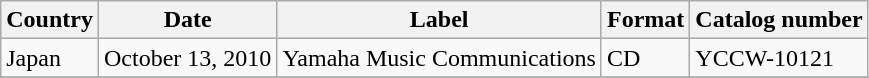<table class="wikitable">
<tr>
<th>Country</th>
<th>Date</th>
<th>Label</th>
<th>Format</th>
<th>Catalog number</th>
</tr>
<tr>
<td>Japan</td>
<td>October 13, 2010</td>
<td>Yamaha Music Communications</td>
<td>CD</td>
<td>YCCW-10121</td>
</tr>
<tr>
</tr>
</table>
